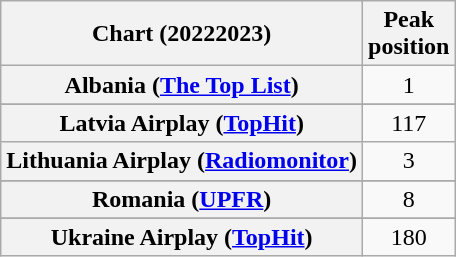<table class="wikitable sortable plainrowheaders" style="text-align:center">
<tr>
<th scope="col">Chart (20222023)</th>
<th scope="col">Peak<br>position</th>
</tr>
<tr>
<th scope="row">Albania (<a href='#'>The Top List</a>)</th>
<td>1</td>
</tr>
<tr>
</tr>
<tr>
<th scope="row">Latvia Airplay (<a href='#'>TopHit</a>)</th>
<td>117</td>
</tr>
<tr>
<th scope="row">Lithuania Airplay (<a href='#'>Radiomonitor</a>)</th>
<td>3</td>
</tr>
<tr>
</tr>
<tr>
<th scope="row">Romania (<a href='#'>UPFR</a>)</th>
<td>8</td>
</tr>
<tr>
</tr>
<tr>
<th scope="row">Ukraine Airplay (<a href='#'>TopHit</a>)</th>
<td>180</td>
</tr>
</table>
